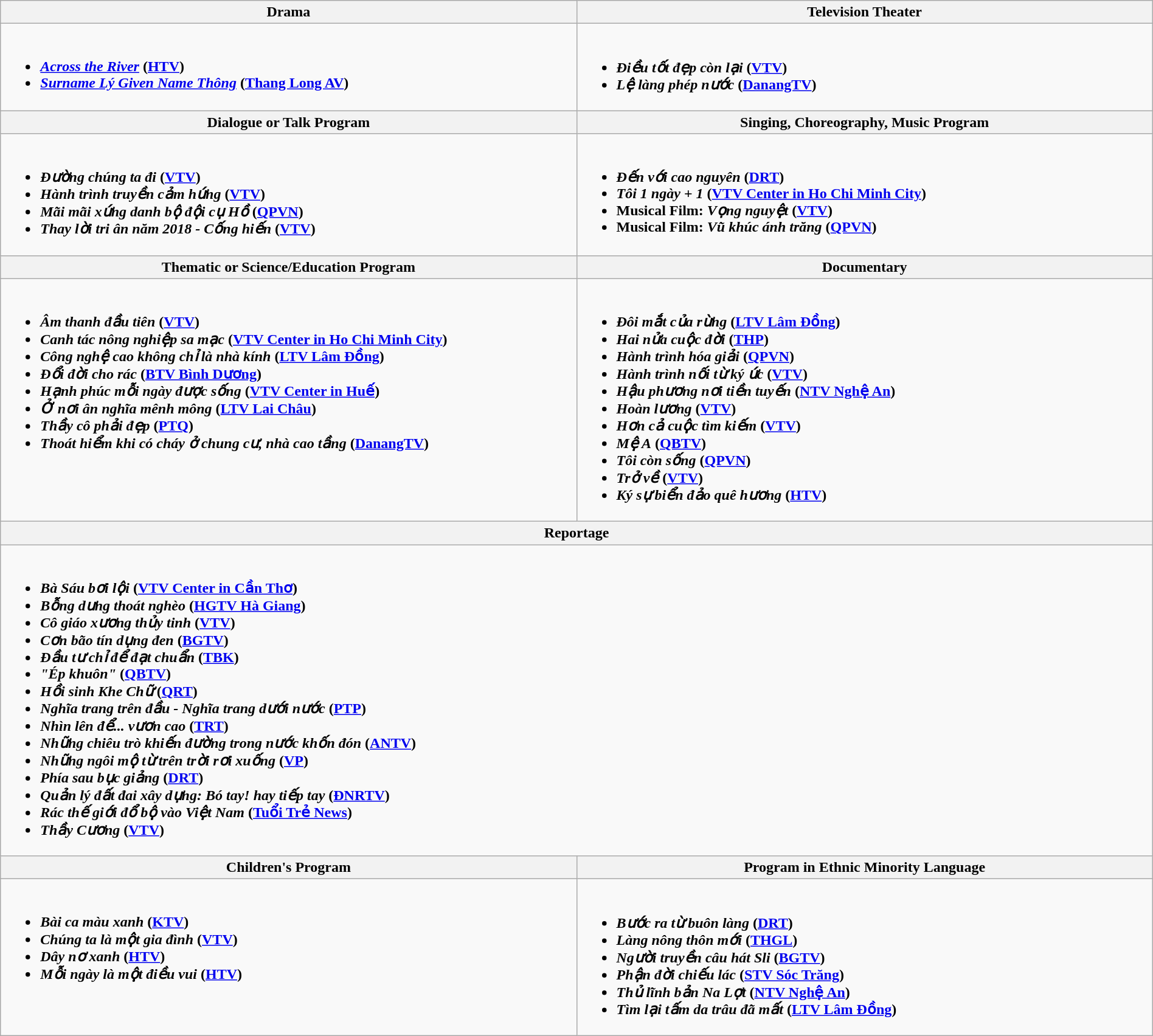<table class=wikitable style="width:100%">
<tr>
<th style="width:50%">Drama</th>
<th style="width:50%">Television Theater</th>
</tr>
<tr>
<td valign="top"><br><ul><li><strong><em><a href='#'>Across the River</a></em></strong> <strong>(<a href='#'>HTV</a>)</strong></li><li><strong><em><a href='#'>Surname Lý Given Name Thông</a></em></strong> <strong>(<a href='#'>Thang Long AV</a>)</strong> </li></ul></td>
<td valign="top"><br><ul><li><strong><em>Điều tốt đẹp còn lại</em></strong> <strong>(<a href='#'>VTV</a>)</strong></li><li><strong><em>Lệ làng phép nước</em></strong> <strong>(<a href='#'>DanangTV</a>)</strong></li></ul></td>
</tr>
<tr>
<th>Dialogue or Talk Program</th>
<th>Singing, Choreography, Music Program</th>
</tr>
<tr>
<td valign="top"><br><ul><li><strong><em>Đường chúng ta đi</em></strong> <strong>(<a href='#'>VTV</a>)</strong></li><li><strong><em>Hành trình truyền cảm hứng</em></strong> <strong>(<a href='#'>VTV</a>)</strong></li><li><strong><em>Mãi mãi xứng danh bộ đội cụ Hồ</em></strong> <strong>(<a href='#'>QPVN</a>)</strong></li><li><strong><em>Thay lời tri ân năm 2018 - Cống hiến</em></strong> <strong>(<a href='#'>VTV</a>)</strong></li></ul></td>
<td valign="top"><br><ul><li><strong><em>Đến với cao nguyên</em></strong> <strong>(<a href='#'>DRT</a>)</strong></li><li><strong><em>Tôi 1 ngày + 1</em></strong> <strong>(<a href='#'>VTV Center in Ho Chi Minh City</a>)</strong></li><li><strong>Musical Film:</strong> <strong><em>Vọng nguyệt</em></strong> <strong>(<a href='#'>VTV</a>)</strong></li><li><strong>Musical Film:</strong> <strong><em>Vũ khúc ánh trăng</em></strong> <strong>(<a href='#'>QPVN</a>)</strong></li></ul></td>
</tr>
<tr>
<th>Thematic or Science/Education Program</th>
<th>Documentary</th>
</tr>
<tr>
<td valign="top"><br><ul><li><strong><em>Âm thanh đầu tiên</em></strong> <strong>(<a href='#'>VTV</a>)</strong></li><li><strong><em>Canh tác nông nghiệp sa mạc</em></strong> <strong>(<a href='#'>VTV Center in Ho Chi Minh City</a>)</strong></li><li><strong><em>Công nghệ cao không chỉ là nhà kính</em></strong> <strong>(<a href='#'>LTV Lâm Đồng</a>)</strong></li><li><strong><em>Đổi đời cho rác</em></strong> <strong>(<a href='#'>BTV Bình Dương</a>)</strong></li><li><strong><em>Hạnh phúc mỗi ngày được sống</em></strong> <strong>(<a href='#'>VTV Center in Huế</a>)</strong></li><li><strong><em>Ở nơi ân nghĩa mênh mông</em></strong> <strong>(<a href='#'>LTV Lai Châu</a>)</strong></li><li><strong><em>Thầy cô phải đẹp</em></strong> <strong>(<a href='#'>PTQ</a>)</strong></li><li><strong><em>Thoát hiểm khi có cháy ở chung cư, nhà cao tầng</em></strong> <strong>(<a href='#'>DanangTV</a>)</strong></li></ul></td>
<td valign="top"><br><ul><li><strong><em>Đôi mắt của rừng</em></strong> <strong>(<a href='#'>LTV Lâm Đồng</a>)</strong></li><li><strong><em>Hai nửa cuộc đời</em></strong> <strong>(<a href='#'>THP</a>)</strong></li><li><strong><em>Hành trình hóa giải</em></strong> <strong>(<a href='#'>QPVN</a>)</strong></li><li><strong><em>Hành trình nối từ ký ức</em></strong> <strong>(<a href='#'>VTV</a>)</strong></li><li><strong><em>Hậu phương nơi tiền tuyến</em></strong> <strong>(<a href='#'>NTV Nghệ An</a>)</strong></li><li><strong><em>Hoàn lương</em></strong> <strong>(<a href='#'>VTV</a>)</strong></li><li><strong><em>Hơn cả cuộc tìm kiếm</em></strong> <strong>(<a href='#'>VTV</a>)</strong></li><li><strong><em>Mệ A</em></strong> <strong>(<a href='#'>QBTV</a>)</strong></li><li><strong><em>Tôi còn sống</em></strong> <strong>(<a href='#'>QPVN</a>)</strong></li><li><strong><em>Trở về</em></strong> <strong>(<a href='#'>VTV</a>)</strong></li><li><strong><em>Ký sự biển đảo quê hương</em></strong> <strong>(<a href='#'>HTV</a>)</strong> </li></ul></td>
</tr>
<tr>
<th colspan=2>Reportage</th>
</tr>
<tr>
<td colspan=2 valign="top"><br><ul><li><strong><em>Bà Sáu bơi lội</em></strong> <strong>(<a href='#'>VTV Center in Cần Thơ</a>)</strong></li><li><strong><em>Bỗng dưng thoát nghèo</em></strong> <strong>(<a href='#'>HGTV Hà Giang</a>)</strong></li><li><strong><em>Cô giáo xương thủy tinh</em></strong> <strong>(<a href='#'>VTV</a>)</strong></li><li><strong><em>Cơn bão tín dụng đen</em></strong> <strong>(<a href='#'>BGTV</a>)</strong></li><li><strong><em>Đầu tư chỉ để đạt chuẩn</em></strong> <strong>(<a href='#'>TBK</a>)</strong></li><li><strong><em>"Ép khuôn"</em></strong> <strong>(<a href='#'>QBTV</a>)</strong></li><li><strong><em>Hồi sinh Khe Chữ</em></strong> <strong>(<a href='#'>QRT</a>)</strong></li><li><strong><em>Nghĩa trang trên đầu - Nghĩa trang dưới nước</em></strong> <strong>(<a href='#'>PTP</a>)</strong></li><li><strong><em>Nhìn lên để... vươn cao</em></strong> <strong>(<a href='#'>TRT</a>)</strong></li><li><strong><em>Những chiêu trò khiến đường trong nước khốn đón</em></strong> <strong>(<a href='#'>ANTV</a>)</strong></li><li><strong><em>Những ngôi mộ từ trên trời rơi xuống</em></strong> <strong>(<a href='#'>VP</a>)</strong></li><li><strong><em>Phía sau bục giảng</em></strong> <strong>(<a href='#'>DRT</a>)</strong></li><li><strong><em>Quản lý đất đai xây dựng: Bó tay! hay tiếp tay</em></strong> <strong>(<a href='#'>ĐNRTV</a>)</strong></li><li><strong><em>Rác thế giới đổ bộ vào Việt Nam</em></strong> <strong>(<a href='#'>Tuổi Trẻ News</a>)</strong></li><li><strong><em>Thầy Cương</em></strong> <strong>(<a href='#'>VTV</a>)</strong></li></ul></td>
</tr>
<tr>
<th>Children's Program</th>
<th>Program in Ethnic Minority Language</th>
</tr>
<tr>
<td valign="top"><br><ul><li><strong><em>Bài ca màu xanh</em></strong> <strong>(<a href='#'>KTV</a>)</strong></li><li><strong><em>Chúng ta là một gia đình</em></strong> <strong>(<a href='#'>VTV</a>)</strong></li><li><strong><em>Dây nơ xanh</em></strong> <strong>(<a href='#'>HTV</a>)</strong></li><li><strong><em>Mỗi ngày là một điều vui</em></strong> <strong>(<a href='#'>HTV</a>)</strong></li></ul></td>
<td valign="top"><br><ul><li><strong><em>Bước ra từ buôn làng</em></strong> <strong>(<a href='#'>DRT</a>)</strong></li><li><strong><em>Làng nông thôn mới</em></strong> <strong>(<a href='#'>THGL</a>)</strong></li><li><strong><em>Người truyền câu hát Sli</em></strong> <strong>(<a href='#'>BGTV</a>)</strong></li><li><strong><em>Phận đời chiếu lác</em></strong> <strong>(<a href='#'>STV Sóc Trăng</a>)</strong></li><li><strong><em>Thủ lĩnh bản Na Lợt</em></strong> <strong>(<a href='#'>NTV Nghệ An</a>)</strong></li><li><strong><em>Tìm lại tấm da trâu đã mất</em></strong> <strong>(<a href='#'>LTV Lâm Đồng</a>)</strong></li></ul></td>
</tr>
</table>
